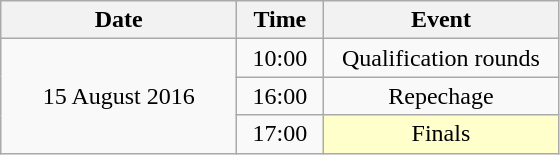<table class = "wikitable" style="text-align:center;">
<tr>
<th width=150>Date</th>
<th width=50>Time</th>
<th width=150>Event</th>
</tr>
<tr>
<td rowspan=3>15 August 2016</td>
<td>10:00</td>
<td>Qualification rounds</td>
</tr>
<tr>
<td>16:00</td>
<td>Repechage</td>
</tr>
<tr>
<td>17:00</td>
<td bgcolor=ffffcc>Finals</td>
</tr>
</table>
